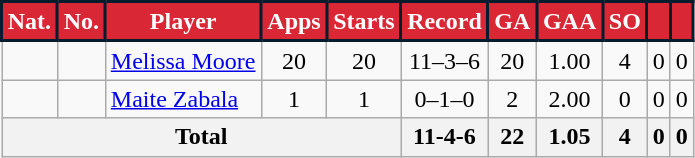<table | class="wikitable sortable">
<tr>
<th style="background:#da2736; color:#fff; border:2px solid #041c2c; text-align:center;">Nat.</th>
<th style="background:#da2736; color:#fff; border:2px solid #041c2c; text-align:center;">No.</th>
<th style="background:#da2736; color:#fff; border:2px solid #041c2c; text-align:center;">Player</th>
<th style="background:#da2736; color:#fff; border:2px solid #041c2c; text-align:center;">Apps</th>
<th style="background:#da2736; color:#fff; border:2px solid #041c2c; text-align:center;">Starts</th>
<th style="background:#da2736; color:#fff; border:2px solid #041c2c; text-align:center;">Record</th>
<th style="background:#da2736; color:#fff; border:2px solid #041c2c; text-align:center;">GA</th>
<th style="background:#da2736; color:#fff; border:2px solid #041c2c; text-align:center;">GAA</th>
<th style="background:#da2736; color:#fff; border:2px solid #041c2c; text-align:center;">SO</th>
<th style="background:#da2736; color:#fff; border:2px solid #041c2c; text-align:center;"></th>
<th style="background:#da2736; color:#fff; border:2px solid #041c2c; text-align:center;"></th>
</tr>
<tr align=center>
<td></td>
<td></td>
<td align=left><a href='#'>Melissa Moore</a></td>
<td>20</td>
<td>20</td>
<td>11–3–6</td>
<td>20</td>
<td>1.00</td>
<td>4</td>
<td>0</td>
<td>0</td>
</tr>
<tr align=center>
<td></td>
<td></td>
<td align=left><a href='#'>Maite Zabala</a></td>
<td>1</td>
<td>1</td>
<td>0–1–0</td>
<td>2</td>
<td>2.00</td>
<td>0</td>
<td>0</td>
<td>0</td>
</tr>
<tr style="text-align:center;" class="sortbottom">
<th colspan=5><strong>Total</strong></th>
<th><strong>11-4-6</strong></th>
<th><strong>22</strong></th>
<th><strong>1.05</strong></th>
<th><strong>4</strong></th>
<th><strong>0</strong></th>
<th><strong>0</strong></th>
</tr>
</table>
